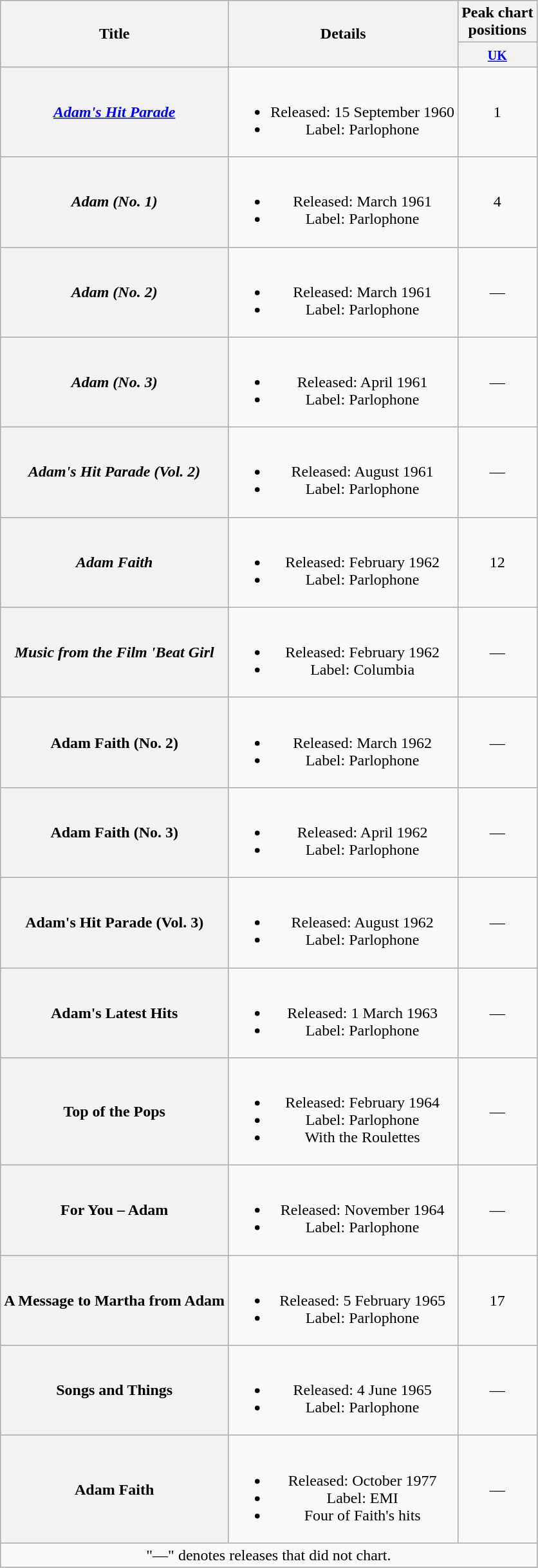<table class="wikitable plainrowheaders" style="text-align:center;">
<tr>
<th scope="col" rowspan="2">Title</th>
<th scope="col"  rowspan="2">Details</th>
<th scope="col">Peak chart<br>positions</th>
</tr>
<tr>
<th><small><a href='#'>UK</a></small><br></th>
</tr>
<tr>
<th scope="row"><em><a href='#'>Adam's Hit Parade</a></em></th>
<td><br><ul><li>Released: 15 September 1960</li><li>Label: Parlophone</li></ul></td>
<td>1</td>
</tr>
<tr>
<th scope="row"><em>Adam (No. 1)</em></th>
<td><br><ul><li>Released: March 1961</li><li>Label: Parlophone</li></ul></td>
<td>4</td>
</tr>
<tr>
<th scope="row"><em>Adam (No. 2)</em></th>
<td><br><ul><li>Released: March 1961</li><li>Label: Parlophone</li></ul></td>
<td>—</td>
</tr>
<tr>
<th scope="row"><em>Adam (No. 3)</em></th>
<td><br><ul><li>Released: April 1961</li><li>Label: Parlophone</li></ul></td>
<td>—</td>
</tr>
<tr>
<th scope="row"><em>Adam's Hit Parade (Vol. 2)</em></th>
<td><br><ul><li>Released: August 1961</li><li>Label: Parlophone</li></ul></td>
<td>—</td>
</tr>
<tr>
<th scope="row"><em>Adam Faith</em></th>
<td><br><ul><li>Released: February 1962</li><li>Label: Parlophone</li></ul></td>
<td>12</td>
</tr>
<tr>
<th scope="row"><em>Music from the Film 'Beat Girl<strong></th>
<td><br><ul><li>Released: February 1962</li><li>Label: Columbia</li></ul></td>
<td>—</td>
</tr>
<tr>
<th scope="row"></em>Adam Faith (No. 2)<em></th>
<td><br><ul><li>Released: March 1962</li><li>Label: Parlophone</li></ul></td>
<td>—</td>
</tr>
<tr>
<th scope="row"></em>Adam Faith (No. 3)<em></th>
<td><br><ul><li>Released: April 1962</li><li>Label: Parlophone</li></ul></td>
<td>—</td>
</tr>
<tr>
<th scope="row"></em>Adam's Hit Parade (Vol. 3)<em></th>
<td><br><ul><li>Released: August 1962</li><li>Label: Parlophone</li></ul></td>
<td>—</td>
</tr>
<tr>
<th scope="row"></em>Adam's Latest Hits<em></th>
<td><br><ul><li>Released: 1 March 1963</li><li>Label: Parlophone</li></ul></td>
<td>—</td>
</tr>
<tr>
<th scope="row"></em>Top of the Pops<em></th>
<td><br><ul><li>Released: February 1964</li><li>Label: Parlophone</li><li>With the Roulettes</li></ul></td>
<td>—</td>
</tr>
<tr>
<th scope="row"></em>For You – Adam<em></th>
<td><br><ul><li>Released: November 1964</li><li>Label: Parlophone</li></ul></td>
<td>—</td>
</tr>
<tr>
<th scope="row"></em>A Message to Martha from Adam<em></th>
<td><br><ul><li>Released: 5 February 1965</li><li>Label: Parlophone</li></ul></td>
<td>17</td>
</tr>
<tr>
<th scope="row"></em>Songs and Things<em></th>
<td><br><ul><li>Released: 4 June 1965</li><li>Label: Parlophone</li></ul></td>
<td>—</td>
</tr>
<tr>
<th scope="row"></em>Adam Faith<em></th>
<td><br><ul><li>Released: October 1977</li><li>Label: EMI</li><li>Four of Faith's hits</li></ul></td>
<td>—</td>
</tr>
<tr>
<td colspan="3">"—" denotes releases that did not chart.</td>
</tr>
</table>
